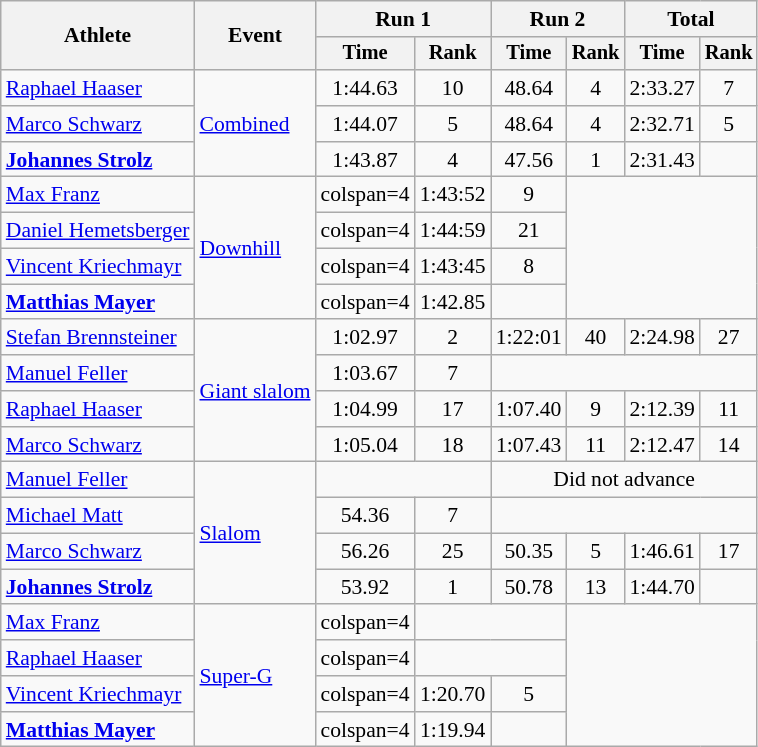<table class=wikitable style="font-size:90%; text-align:center">
<tr>
<th rowspan=2>Athlete</th>
<th rowspan=2>Event</th>
<th colspan=2>Run 1</th>
<th colspan=2>Run 2</th>
<th colspan=2>Total</th>
</tr>
<tr style="font-size:95%">
<th>Time</th>
<th>Rank</th>
<th>Time</th>
<th>Rank</th>
<th>Time</th>
<th>Rank</th>
</tr>
<tr>
<td align=left><a href='#'>Raphael Haaser</a></td>
<td align=left rowspan=3><a href='#'>Combined</a></td>
<td>1:44.63</td>
<td>10</td>
<td>48.64</td>
<td>4</td>
<td>2:33.27</td>
<td>7</td>
</tr>
<tr>
<td align=left><a href='#'>Marco Schwarz</a></td>
<td>1:44.07</td>
<td>5</td>
<td>48.64</td>
<td>4</td>
<td>2:32.71</td>
<td>5</td>
</tr>
<tr>
<td align=left><strong><a href='#'>Johannes Strolz</a></strong></td>
<td>1:43.87</td>
<td>4</td>
<td>47.56</td>
<td>1</td>
<td>2:31.43</td>
<td></td>
</tr>
<tr>
<td align=left><a href='#'>Max Franz</a></td>
<td align=left rowspan=4><a href='#'>Downhill</a></td>
<td>colspan=4</td>
<td>1:43:52</td>
<td>9</td>
</tr>
<tr>
<td align=left><a href='#'>Daniel Hemetsberger</a></td>
<td>colspan=4</td>
<td>1:44:59</td>
<td>21</td>
</tr>
<tr>
<td align=left><a href='#'>Vincent Kriechmayr</a></td>
<td>colspan=4</td>
<td>1:43:45</td>
<td>8</td>
</tr>
<tr>
<td align=left><strong><a href='#'>Matthias Mayer</a></strong></td>
<td>colspan=4</td>
<td>1:42.85</td>
<td></td>
</tr>
<tr>
<td align=left><a href='#'>Stefan Brennsteiner</a></td>
<td align=left rowspan=4><a href='#'>Giant slalom</a></td>
<td>1:02.97</td>
<td>2</td>
<td>1:22:01</td>
<td>40</td>
<td>2:24.98</td>
<td>27</td>
</tr>
<tr>
<td align=left><a href='#'>Manuel Feller</a></td>
<td>1:03.67</td>
<td>7</td>
<td colspan=4></td>
</tr>
<tr>
<td align=left><a href='#'>Raphael Haaser</a></td>
<td>1:04.99</td>
<td>17</td>
<td>1:07.40</td>
<td>9</td>
<td>2:12.39</td>
<td>11</td>
</tr>
<tr>
<td align=left><a href='#'>Marco Schwarz</a></td>
<td>1:05.04</td>
<td>18</td>
<td>1:07.43</td>
<td>11</td>
<td>2:12.47</td>
<td>14</td>
</tr>
<tr>
<td align=left><a href='#'>Manuel Feller</a></td>
<td align=left rowspan=4><a href='#'>Slalom</a></td>
<td colspan=2></td>
<td colspan=4>Did not advance</td>
</tr>
<tr>
<td align=left><a href='#'>Michael Matt</a></td>
<td>54.36</td>
<td>7</td>
<td colspan=4></td>
</tr>
<tr>
<td align=left><a href='#'>Marco Schwarz</a></td>
<td>56.26</td>
<td>25</td>
<td>50.35</td>
<td>5</td>
<td>1:46.61</td>
<td>17</td>
</tr>
<tr>
<td align=left><strong><a href='#'>Johannes Strolz</a></strong></td>
<td>53.92</td>
<td>1</td>
<td>50.78</td>
<td>13</td>
<td>1:44.70</td>
<td></td>
</tr>
<tr>
<td align=left><a href='#'>Max Franz</a></td>
<td align=left rowspan=4><a href='#'>Super-G</a></td>
<td>colspan=4</td>
<td colspan="2"></td>
</tr>
<tr>
<td align=left><a href='#'>Raphael Haaser</a></td>
<td>colspan=4</td>
<td colspan="2"></td>
</tr>
<tr>
<td align=left><a href='#'>Vincent Kriechmayr</a></td>
<td>colspan=4</td>
<td>1:20.70</td>
<td>5</td>
</tr>
<tr>
<td align=left><strong><a href='#'>Matthias Mayer</a></strong></td>
<td>colspan=4</td>
<td>1:19.94</td>
<td></td>
</tr>
</table>
